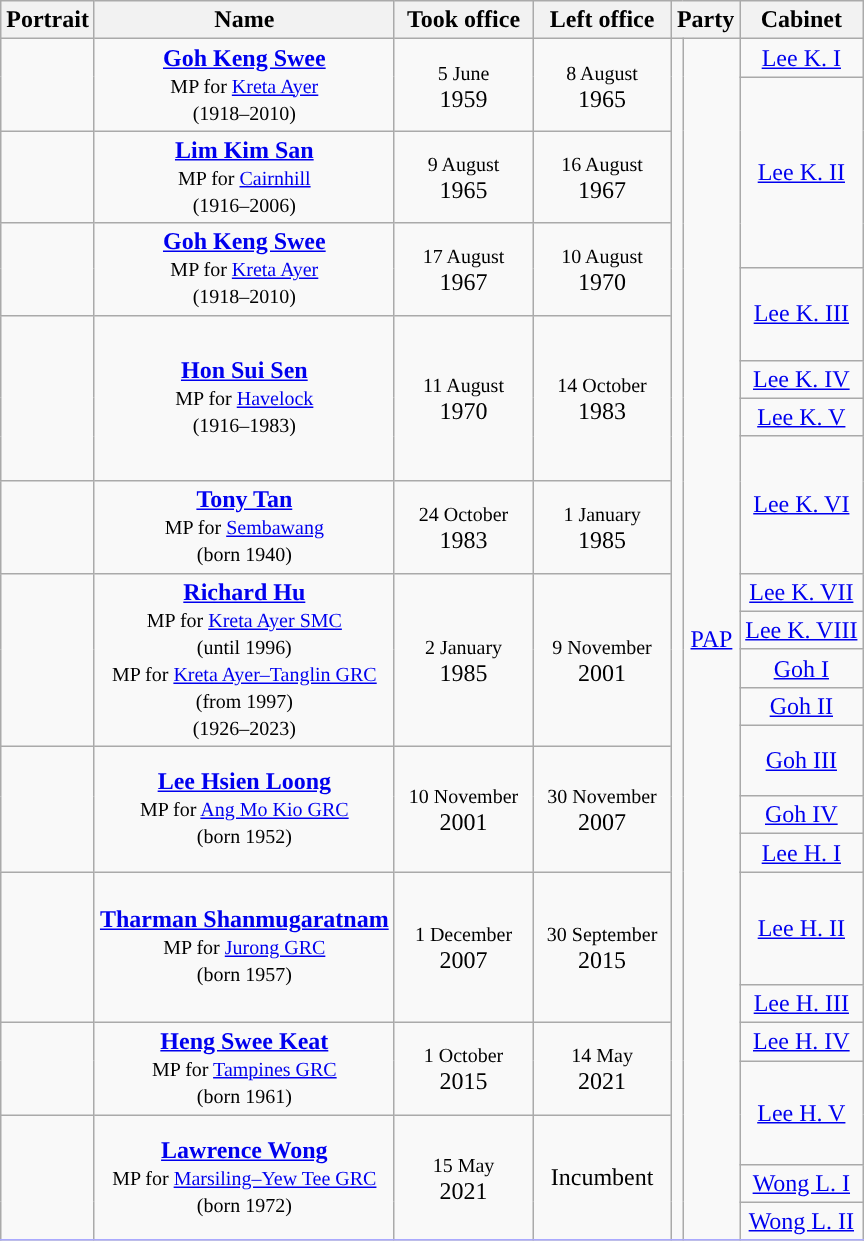<table class="wikitable" style="text-align:center; border:1px #aaf solid;">
<tr>
<th>Portrait</th>
<th>Name<br></th>
<th width="85">Took office</th>
<th width="85">Left office</th>
<th colspan="2">Party</th>
<th>Cabinet</th>
</tr>
<tr>
<td rowspan="2"></td>
<td rowspan="2"><strong><a href='#'>Goh Keng Swee</a></strong><br><small>MP for <a href='#'>Kreta Ayer</a></small><br><small>(1918–2010)</small></td>
<td rowspan="2"><small>5 June</small><br>1959</td>
<td rowspan="2"><small>8 August</small><br>1965</td>
<td rowspan="26" style="background:"></td>
<td rowspan="26"><a href='#'>PAP</a></td>
<td><a href='#'>Lee K. I</a></td>
</tr>
<tr>
<td rowspan="3"><a href='#'>Lee K. II</a></td>
</tr>
<tr>
<td></td>
<td><strong><a href='#'>Lim Kim San</a></strong><br><small>MP for <a href='#'>Cairnhill</a></small><br><small>(1916–2006)</small></td>
<td><small>9 August</small><br>1965</td>
<td><small>16 August</small><br>1967</td>
</tr>
<tr style="height:30px;">
<td rowspan="2"></td>
<td rowspan="2"><strong><a href='#'>Goh Keng Swee</a></strong><br><small>MP for <a href='#'>Kreta Ayer</a></small><br><small>(1918–2010)</small></td>
<td rowspan="2"><small>17 August</small><br>1967</td>
<td rowspan="2"><small>10 August</small><br>1970</td>
</tr>
<tr>
<td rowspan="2"><a href='#'>Lee K. III</a></td>
</tr>
<tr style="height:30px;">
<td rowspan="4"></td>
<td rowspan="4"><strong><a href='#'>Hon Sui Sen</a></strong><br><small>MP for <a href='#'>Havelock</a></small><br><small>(1916–1983)</small></td>
<td rowspan="4"><small>11 August</small><br>1970</td>
<td rowspan="4"><small>14 October</small><br>1983</td>
</tr>
<tr>
<td><a href='#'>Lee K. IV</a></td>
</tr>
<tr>
<td><a href='#'>Lee K. V</a></td>
</tr>
<tr style="height:30px;">
<td rowspan="2"><a href='#'>Lee K. VI</a></td>
</tr>
<tr>
<td></td>
<td><strong><a href='#'>Tony Tan</a></strong><br><small>MP for <a href='#'>Sembawang</a></small><br><small>(born 1940)</small></td>
<td><small>24 October</small><br>1983</td>
<td><small>1 January</small><br>1985</td>
</tr>
<tr>
<td rowspan="5"></td>
<td rowspan="5"><strong><a href='#'>Richard Hu</a></strong><br><small>MP for <a href='#'>Kreta Ayer SMC</a></small><br><small>(until 1996)</small><br><small>MP for <a href='#'>Kreta Ayer–Tanglin GRC</a></small><br><small>(from 1997)</small><br><small>(1926–2023)</small></td>
<td rowspan="5"><small>2 January</small><br>1985</td>
<td rowspan="5"><small>9 November</small><br>2001</td>
<td><a href='#'>Lee K. VII</a></td>
</tr>
<tr>
<td><a href='#'>Lee K. VIII</a></td>
</tr>
<tr>
<td><a href='#'>Goh I</a></td>
</tr>
<tr>
<td><a href='#'>Goh II</a></td>
</tr>
<tr>
<td rowspan="2"><a href='#'>Goh III</a></td>
</tr>
<tr style="height:33px;">
<td rowspan="4"></td>
<td rowspan="4"><strong><a href='#'>Lee Hsien Loong</a></strong><br><small>MP for <a href='#'>Ang Mo Kio GRC</a></small><br><small>(born 1952)</small></td>
<td rowspan="4"><small>10 November</small><br>2001</td>
<td rowspan="4"><small>30 November</small><br>2007</td>
</tr>
<tr>
<td><a href='#'>Goh IV</a></td>
</tr>
<tr>
<td><a href='#'>Lee H. I</a></td>
</tr>
<tr>
<td rowspan="2"><a href='#'>Lee H. II</a></td>
</tr>
<tr style="height:75px;">
<td rowspan="2"></td>
<td rowspan="2"><strong><a href='#'>Tharman Shanmugaratnam</a></strong><br><small>MP for <a href='#'>Jurong GRC</a></small><br><small>(born 1957)</small></td>
<td rowspan="2"><small>1 December</small><br>2007</td>
<td rowspan="2"><small>30 September</small><br>2015</td>
</tr>
<tr>
<td><a href='#'>Lee H. III</a></td>
</tr>
<tr>
<td rowspan="2"></td>
<td rowspan="2"><strong><a href='#'>Heng Swee Keat</a></strong><br><small>MP for <a href='#'>Tampines GRC</a></small><br><small>(born 1961)</small></td>
<td rowspan="2"><small>1 October</small><br>2015</td>
<td rowspan="2"><small>14 May</small><br>2021</td>
<td><a href='#'>Lee H. IV</a></td>
</tr>
<tr>
<td rowspan="2"><a href='#'>Lee H. V</a></td>
</tr>
<tr style="height:33px;">
<td rowspan="3"></td>
<td rowspan="3"><strong><a href='#'>Lawrence Wong</a></strong><br><small>MP for <a href='#'>Marsiling–Yew Tee GRC</a></small><br><small>(born 1972)</small></td>
<td rowspan="3"><small>15 May</small><br>2021</td>
<td rowspan="3">Incumbent</td>
</tr>
<tr>
<td><a href='#'>Wong L. I</a></td>
</tr>
<tr>
<td><a href='#'>Wong L. II</a></td>
</tr>
<tr>
</tr>
</table>
